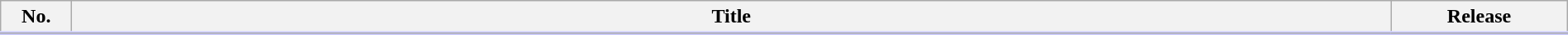<table class="wikitable" style="width:100%; margin:auto; background:#FFF;">
<tr style="border-bottom:3px solid #CCF">
<th style="width:50px;">No.</th>
<th>Title</th>
<th style="width:135px;">Release</th>
</tr>
<tr>
</tr>
</table>
